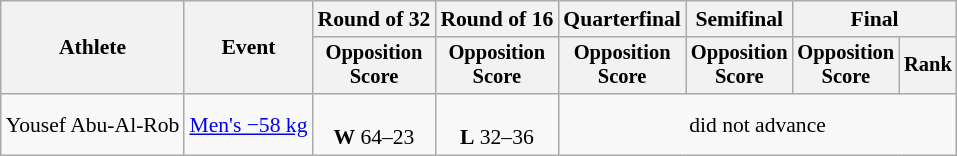<table class=wikitable style=font-size:90%;text-align:center>
<tr>
<th rowspan=2>Athlete</th>
<th rowspan=2>Event</th>
<th>Round of 32</th>
<th>Round of 16</th>
<th>Quarterfinal</th>
<th>Semifinal</th>
<th colspan=2>Final</th>
</tr>
<tr style=font-size:95%>
<th>Opposition<br>Score</th>
<th>Opposition<br>Score</th>
<th>Opposition<br>Score</th>
<th>Opposition<br>Score</th>
<th>Opposition<br>Score</th>
<th>Rank</th>
</tr>
<tr>
<td align=left>Yousef Abu-Al-Rob</td>
<td align=left><a href='#'>Men's −58 kg</a></td>
<td><br><strong>W</strong> 64–23</td>
<td><br><strong>L</strong> 32–36</td>
<td colspan=4>did not advance</td>
</tr>
</table>
